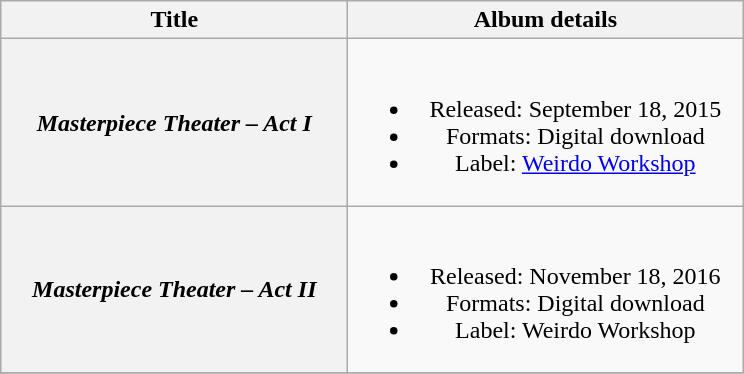<table class="wikitable plainrowheaders" style="text-align:center;">
<tr>
<th scope="col" style="width:14em;">Title</th>
<th scope="col" style="width:16em;">Album details</th>
</tr>
<tr>
<th scope="row"><em>Masterpiece Theater – Act I</em></th>
<td><br><ul><li>Released: September 18, 2015</li><li>Formats: Digital download</li><li>Label: <a href='#'>Weirdo Workshop</a></li></ul></td>
</tr>
<tr>
<th scope="row"><em>Masterpiece Theater – Act II</em></th>
<td><br><ul><li>Released: November 18, 2016</li><li>Formats: Digital download</li><li>Label: Weirdo Workshop</li></ul></td>
</tr>
<tr>
</tr>
</table>
